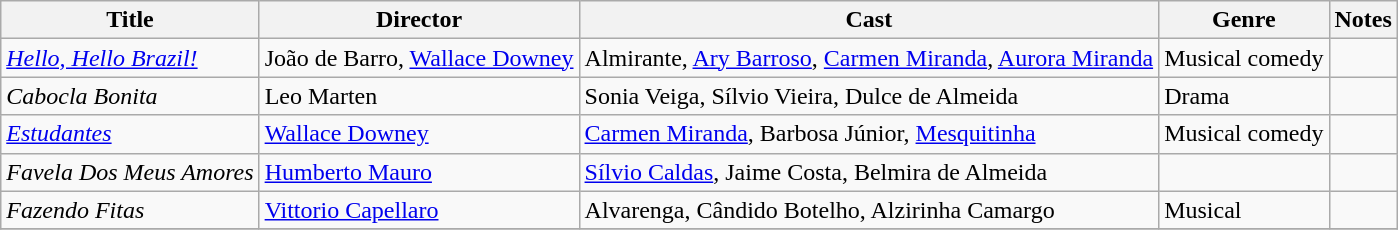<table class="wikitable">
<tr>
<th>Title</th>
<th>Director</th>
<th>Cast</th>
<th>Genre</th>
<th>Notes</th>
</tr>
<tr>
<td><em><a href='#'>Hello, Hello Brazil!</a></em></td>
<td>João de Barro, <a href='#'>Wallace Downey</a></td>
<td>Almirante, <a href='#'>Ary Barroso</a>, <a href='#'>Carmen Miranda</a>, <a href='#'>Aurora Miranda</a></td>
<td>Musical comedy</td>
<td></td>
</tr>
<tr>
<td><em>Cabocla Bonita </em></td>
<td>Leo Marten</td>
<td>Sonia Veiga, Sílvio Vieira, Dulce de Almeida</td>
<td>Drama</td>
<td></td>
</tr>
<tr>
<td><em><a href='#'>Estudantes</a></em></td>
<td><a href='#'>Wallace Downey</a></td>
<td><a href='#'>Carmen Miranda</a>, Barbosa Júnior, <a href='#'>Mesquitinha</a></td>
<td>Musical comedy</td>
<td></td>
</tr>
<tr>
<td><em>Favela Dos Meus Amores</em></td>
<td><a href='#'>Humberto Mauro</a></td>
<td><a href='#'>Sílvio Caldas</a>, Jaime Costa, Belmira de Almeida</td>
<td></td>
<td></td>
</tr>
<tr>
<td><em>Fazendo Fitas</em></td>
<td><a href='#'>Vittorio Capellaro</a></td>
<td>Alvarenga, Cândido Botelho, Alzirinha Camargo</td>
<td>Musical</td>
<td></td>
</tr>
<tr>
</tr>
</table>
